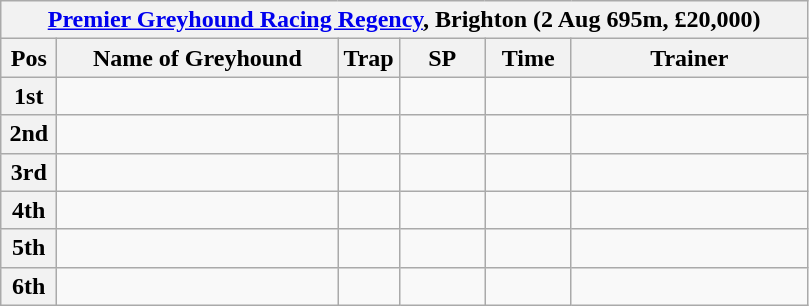<table class="wikitable">
<tr>
<th colspan="6"><a href='#'>Premier Greyhound Racing Regency</a>, Brighton (2 Aug 695m, £20,000)</th>
</tr>
<tr>
<th width=30>Pos</th>
<th width=180>Name of Greyhound</th>
<th width=30>Trap</th>
<th width=50>SP</th>
<th width=50>Time</th>
<th width=150>Trainer</th>
</tr>
<tr>
<th>1st</th>
<td></td>
<td></td>
<td></td>
<td></td>
<td></td>
</tr>
<tr>
<th>2nd</th>
<td></td>
<td></td>
<td></td>
<td></td>
<td></td>
</tr>
<tr>
<th>3rd</th>
<td></td>
<td></td>
<td></td>
<td></td>
<td></td>
</tr>
<tr>
<th>4th</th>
<td></td>
<td></td>
<td></td>
<td></td>
<td></td>
</tr>
<tr>
<th>5th</th>
<td></td>
<td></td>
<td></td>
<td></td>
<td></td>
</tr>
<tr>
<th>6th</th>
<td></td>
<td></td>
<td></td>
<td></td>
<td></td>
</tr>
</table>
